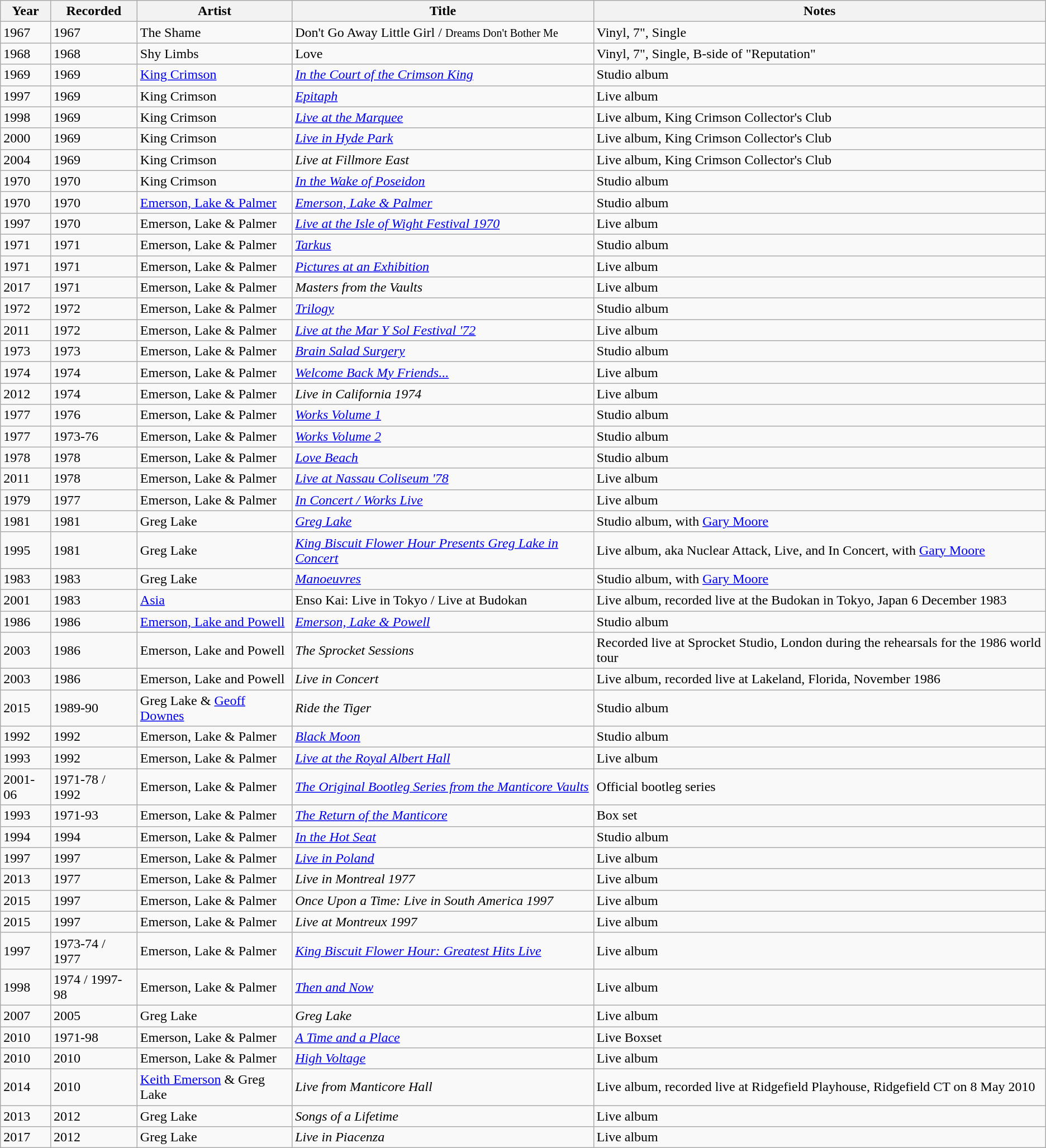<table class="wikitable sortable">
<tr>
<th>Year</th>
<th>Recorded</th>
<th>Artist</th>
<th>Title</th>
<th>Notes</th>
</tr>
<tr>
<td>1967</td>
<td>1967</td>
<td>The Shame</td>
<td>Don't Go Away Little Girl / <small>Dreams Don't Bother Me</small></td>
<td>Vinyl, 7", Single</td>
</tr>
<tr>
<td>1968</td>
<td>1968</td>
<td>Shy Limbs</td>
<td>Love</td>
<td>Vinyl, 7", Single, B-side of "Reputation"</td>
</tr>
<tr>
<td>1969</td>
<td>1969</td>
<td><a href='#'>King Crimson</a></td>
<td><em><a href='#'>In the Court of the Crimson King</a></em></td>
<td>Studio album</td>
</tr>
<tr>
<td>1997</td>
<td>1969</td>
<td>King Crimson</td>
<td><em><a href='#'>Epitaph</a></em></td>
<td>Live album</td>
</tr>
<tr>
<td>1998</td>
<td>1969</td>
<td>King Crimson</td>
<td><em><a href='#'>Live at the Marquee</a></em></td>
<td>Live album, King Crimson Collector's Club</td>
</tr>
<tr>
<td>2000</td>
<td>1969</td>
<td>King Crimson</td>
<td><em><a href='#'>Live in Hyde Park</a></em></td>
<td>Live album, King Crimson Collector's Club</td>
</tr>
<tr>
<td>2004</td>
<td>1969</td>
<td>King Crimson</td>
<td><em>Live at Fillmore East</em></td>
<td>Live album, King Crimson Collector's Club</td>
</tr>
<tr>
<td>1970</td>
<td>1970</td>
<td>King Crimson</td>
<td><em><a href='#'>In the Wake of Poseidon</a></em></td>
<td>Studio album</td>
</tr>
<tr>
<td>1970</td>
<td>1970</td>
<td><a href='#'>Emerson, Lake & Palmer</a></td>
<td><em><a href='#'>Emerson, Lake & Palmer</a></em></td>
<td>Studio album</td>
</tr>
<tr>
<td>1997</td>
<td>1970</td>
<td>Emerson, Lake & Palmer</td>
<td><em><a href='#'>Live at the Isle of Wight Festival 1970</a></em></td>
<td>Live album</td>
</tr>
<tr>
<td>1971</td>
<td>1971</td>
<td>Emerson, Lake & Palmer</td>
<td><em><a href='#'>Tarkus</a></em></td>
<td>Studio album</td>
</tr>
<tr>
<td>1971</td>
<td>1971</td>
<td>Emerson, Lake & Palmer</td>
<td><em><a href='#'>Pictures at an Exhibition</a></em></td>
<td>Live album</td>
</tr>
<tr>
<td>2017</td>
<td>1971</td>
<td>Emerson, Lake & Palmer</td>
<td><em>Masters from the Vaults</em></td>
<td>Live album</td>
</tr>
<tr>
<td>1972</td>
<td>1972</td>
<td>Emerson, Lake & Palmer</td>
<td><em><a href='#'>Trilogy</a></em></td>
<td>Studio album</td>
</tr>
<tr>
<td>2011</td>
<td>1972</td>
<td>Emerson, Lake & Palmer</td>
<td><em><a href='#'>Live at the Mar Y Sol Festival '72</a></em></td>
<td>Live album</td>
</tr>
<tr>
<td>1973</td>
<td>1973</td>
<td>Emerson, Lake & Palmer</td>
<td><em><a href='#'>Brain Salad Surgery</a></em></td>
<td>Studio album</td>
</tr>
<tr>
<td>1974</td>
<td>1974</td>
<td>Emerson, Lake & Palmer</td>
<td><em><a href='#'>Welcome Back My Friends...</a></em></td>
<td>Live album</td>
</tr>
<tr>
<td>2012</td>
<td>1974</td>
<td>Emerson, Lake & Palmer</td>
<td><em>Live in California 1974</em></td>
<td>Live album</td>
</tr>
<tr>
<td>1977</td>
<td>1976</td>
<td>Emerson, Lake & Palmer</td>
<td><em><a href='#'>Works Volume 1</a></em></td>
<td>Studio album</td>
</tr>
<tr>
<td>1977</td>
<td>1973-76</td>
<td>Emerson, Lake & Palmer</td>
<td><em><a href='#'>Works Volume 2</a></em></td>
<td>Studio album</td>
</tr>
<tr>
<td>1978</td>
<td>1978</td>
<td>Emerson, Lake & Palmer</td>
<td><em><a href='#'>Love Beach</a></em></td>
<td>Studio album</td>
</tr>
<tr>
<td>2011</td>
<td>1978</td>
<td>Emerson, Lake & Palmer</td>
<td><em><a href='#'>Live at Nassau Coliseum '78</a></em></td>
<td>Live album</td>
</tr>
<tr>
<td>1979</td>
<td>1977</td>
<td>Emerson, Lake & Palmer</td>
<td><em><a href='#'>In Concert / Works Live</a></em></td>
<td>Live album</td>
</tr>
<tr>
<td>1981</td>
<td>1981</td>
<td>Greg Lake</td>
<td><em><a href='#'>Greg Lake</a></em></td>
<td>Studio album, with <a href='#'>Gary Moore</a></td>
</tr>
<tr>
<td>1995</td>
<td>1981</td>
<td>Greg Lake</td>
<td><em><a href='#'>King Biscuit Flower Hour Presents Greg Lake in Concert</a></em></td>
<td>Live album, aka Nuclear Attack, Live, and In Concert, with <a href='#'>Gary Moore</a></td>
</tr>
<tr>
<td>1983</td>
<td>1983</td>
<td>Greg Lake</td>
<td><em><a href='#'>Manoeuvres</a></em></td>
<td>Studio album, with <a href='#'>Gary Moore</a></td>
</tr>
<tr>
<td>2001</td>
<td>1983</td>
<td><a href='#'>Asia</a></td>
<td>Enso Kai: Live in Tokyo / Live at Budokan</td>
<td>Live album, recorded live at the Budokan in Tokyo, Japan 6 December 1983</td>
</tr>
<tr>
<td>1986</td>
<td>1986</td>
<td><a href='#'>Emerson, Lake and Powell</a></td>
<td><em><a href='#'>Emerson, Lake & Powell</a></em></td>
<td>Studio album</td>
</tr>
<tr>
<td>2003</td>
<td>1986</td>
<td>Emerson, Lake and Powell</td>
<td><em>The Sprocket Sessions</em></td>
<td>Recorded live at Sprocket Studio, London during the rehearsals for the 1986 world tour</td>
</tr>
<tr>
<td>2003</td>
<td>1986</td>
<td>Emerson, Lake and Powell</td>
<td><em>Live in Concert</em></td>
<td>Live album, recorded live at Lakeland, Florida, November 1986</td>
</tr>
<tr>
<td>2015</td>
<td>1989-90</td>
<td>Greg Lake & <a href='#'>Geoff Downes</a></td>
<td><em>Ride the Tiger</em></td>
<td>Studio album</td>
</tr>
<tr>
<td>1992</td>
<td>1992</td>
<td>Emerson, Lake & Palmer</td>
<td><em><a href='#'>Black Moon</a></em></td>
<td>Studio album</td>
</tr>
<tr>
<td>1993</td>
<td>1992</td>
<td>Emerson, Lake & Palmer</td>
<td><em><a href='#'>Live at the Royal Albert Hall</a></em></td>
<td>Live album</td>
</tr>
<tr>
<td>2001-06</td>
<td>1971-78 / 1992</td>
<td>Emerson, Lake & Palmer</td>
<td><em><a href='#'>The Original Bootleg Series from the Manticore Vaults</a></em></td>
<td>Official bootleg series</td>
</tr>
<tr>
<td>1993</td>
<td>1971-93</td>
<td>Emerson, Lake & Palmer</td>
<td><em><a href='#'>The Return of the Manticore</a></em></td>
<td>Box set</td>
</tr>
<tr>
<td>1994</td>
<td>1994</td>
<td>Emerson, Lake & Palmer</td>
<td><em><a href='#'>In the Hot Seat</a></em></td>
<td>Studio album</td>
</tr>
<tr>
<td>1997</td>
<td>1997</td>
<td>Emerson, Lake & Palmer</td>
<td><em><a href='#'>Live in Poland</a></em></td>
<td>Live album</td>
</tr>
<tr>
<td>2013</td>
<td>1977</td>
<td>Emerson, Lake & Palmer</td>
<td><em>Live in Montreal 1977</em></td>
<td>Live album</td>
</tr>
<tr>
<td>2015</td>
<td>1997</td>
<td>Emerson, Lake & Palmer</td>
<td><em>Once Upon a Time:</em> <em>Live in South America 1997</em></td>
<td>Live album</td>
</tr>
<tr>
<td>2015</td>
<td>1997</td>
<td>Emerson, Lake & Palmer</td>
<td><em>Live at Montreux 1997</em></td>
<td>Live album</td>
</tr>
<tr>
<td>1997</td>
<td>1973-74 / 1977</td>
<td>Emerson, Lake & Palmer</td>
<td><em><a href='#'>King Biscuit Flower Hour: Greatest Hits Live</a></em></td>
<td>Live album</td>
</tr>
<tr>
<td>1998</td>
<td>1974 / 1997-98</td>
<td>Emerson, Lake & Palmer</td>
<td><em><a href='#'>Then and Now</a></em></td>
<td>Live album</td>
</tr>
<tr>
<td>2007</td>
<td>2005</td>
<td>Greg Lake</td>
<td><em>Greg Lake</em></td>
<td>Live album</td>
</tr>
<tr>
<td>2010</td>
<td>1971-98</td>
<td>Emerson, Lake & Palmer</td>
<td><em><a href='#'>A Time and a Place</a></em></td>
<td>Live Boxset</td>
</tr>
<tr>
<td>2010</td>
<td>2010</td>
<td>Emerson, Lake & Palmer</td>
<td><em><a href='#'>High Voltage</a></em></td>
<td>Live album</td>
</tr>
<tr>
<td>2014</td>
<td>2010</td>
<td><a href='#'>Keith Emerson</a> & Greg Lake</td>
<td><em>Live from Manticore Hall</em></td>
<td>Live album, recorded live at Ridgefield Playhouse, Ridgefield CT on 8 May 2010</td>
</tr>
<tr>
<td>2013</td>
<td>2012</td>
<td>Greg Lake</td>
<td><em>Songs of a Lifetime</em></td>
<td>Live album</td>
</tr>
<tr>
<td>2017</td>
<td>2012</td>
<td>Greg Lake</td>
<td><em>Live in Piacenza</em></td>
<td>Live album</td>
</tr>
</table>
